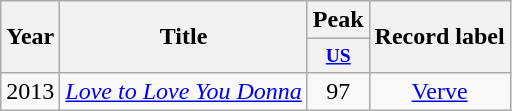<table class="wikitable" style=text-align:center;>
<tr>
<th rowspan="2">Year</th>
<th rowspan="2">Title</th>
<th colspan="1">Peak</th>
<th rowspan="2">Record label</th>
</tr>
<tr style="font-size:small;">
<th width="25"><a href='#'>US</a> <br></th>
</tr>
<tr>
<td>2013</td>
<td align=left><em><a href='#'>Love to Love You Donna</a></em></td>
<td>97</td>
<td><a href='#'>Verve</a></td>
</tr>
</table>
